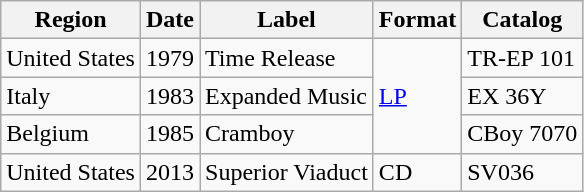<table class="wikitable">
<tr>
<th>Region</th>
<th>Date</th>
<th>Label</th>
<th>Format</th>
<th>Catalog</th>
</tr>
<tr>
<td>United States</td>
<td>1979</td>
<td>Time Release</td>
<td rowspan="3"><a href='#'>LP</a></td>
<td>TR-EP 101</td>
</tr>
<tr>
<td>Italy</td>
<td>1983</td>
<td>Expanded Music</td>
<td>EX 36Y</td>
</tr>
<tr>
<td>Belgium</td>
<td>1985</td>
<td>Cramboy</td>
<td>CBoy 7070</td>
</tr>
<tr>
<td>United States</td>
<td>2013</td>
<td>Superior Viaduct</td>
<td>CD</td>
<td>SV036</td>
</tr>
</table>
